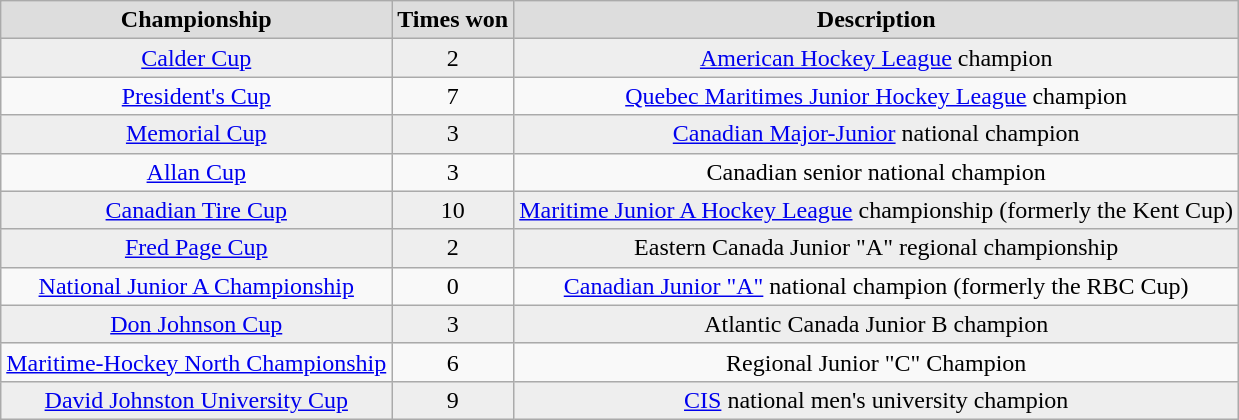<table class="wikitable">
<tr align="center"  bgcolor="#dddddd">
<td><strong>Championship</strong></td>
<td><strong>Times won</strong></td>
<td><strong>Description</strong></td>
</tr>
<tr align="center" bgcolor="#eeeeee">
<td><a href='#'>Calder Cup</a></td>
<td>2</td>
<td><a href='#'>American Hockey League</a> champion</td>
</tr>
<tr align="center">
<td><a href='#'>President's Cup</a></td>
<td>7</td>
<td><a href='#'>Quebec Maritimes Junior Hockey League</a> champion</td>
</tr>
<tr align="center" bgcolor="#eeeeee">
<td><a href='#'>Memorial Cup</a></td>
<td>3</td>
<td><a href='#'>Canadian Major-Junior</a> national champion</td>
</tr>
<tr align="center">
<td><a href='#'>Allan Cup</a></td>
<td>3</td>
<td>Canadian senior national champion</td>
</tr>
<tr align="center" bgcolor="#eeeeee">
<td><a href='#'>Canadian Tire Cup</a></td>
<td>10</td>
<td><a href='#'>Maritime Junior A Hockey League</a> championship (formerly the Kent Cup)</td>
</tr>
<tr align="center" bgcolor="#eeeeee">
<td><a href='#'>Fred Page Cup</a></td>
<td>2</td>
<td>Eastern Canada Junior "A" regional championship</td>
</tr>
<tr align="center">
<td><a href='#'>National Junior A Championship</a></td>
<td>0</td>
<td><a href='#'>Canadian Junior "A"</a> national champion (formerly the RBC Cup)</td>
</tr>
<tr align="center" bgcolor="#eeeeee">
<td><a href='#'>Don Johnson Cup</a></td>
<td>3</td>
<td>Atlantic Canada Junior B champion</td>
</tr>
<tr align="center">
<td><a href='#'>Maritime-Hockey North Championship</a></td>
<td>6</td>
<td>Regional Junior "C" Champion</td>
</tr>
<tr align="center" bgcolor="#eeeeee">
<td><a href='#'>David Johnston University Cup</a></td>
<td>9</td>
<td><a href='#'>CIS</a> national men's university champion</td>
</tr>
</table>
